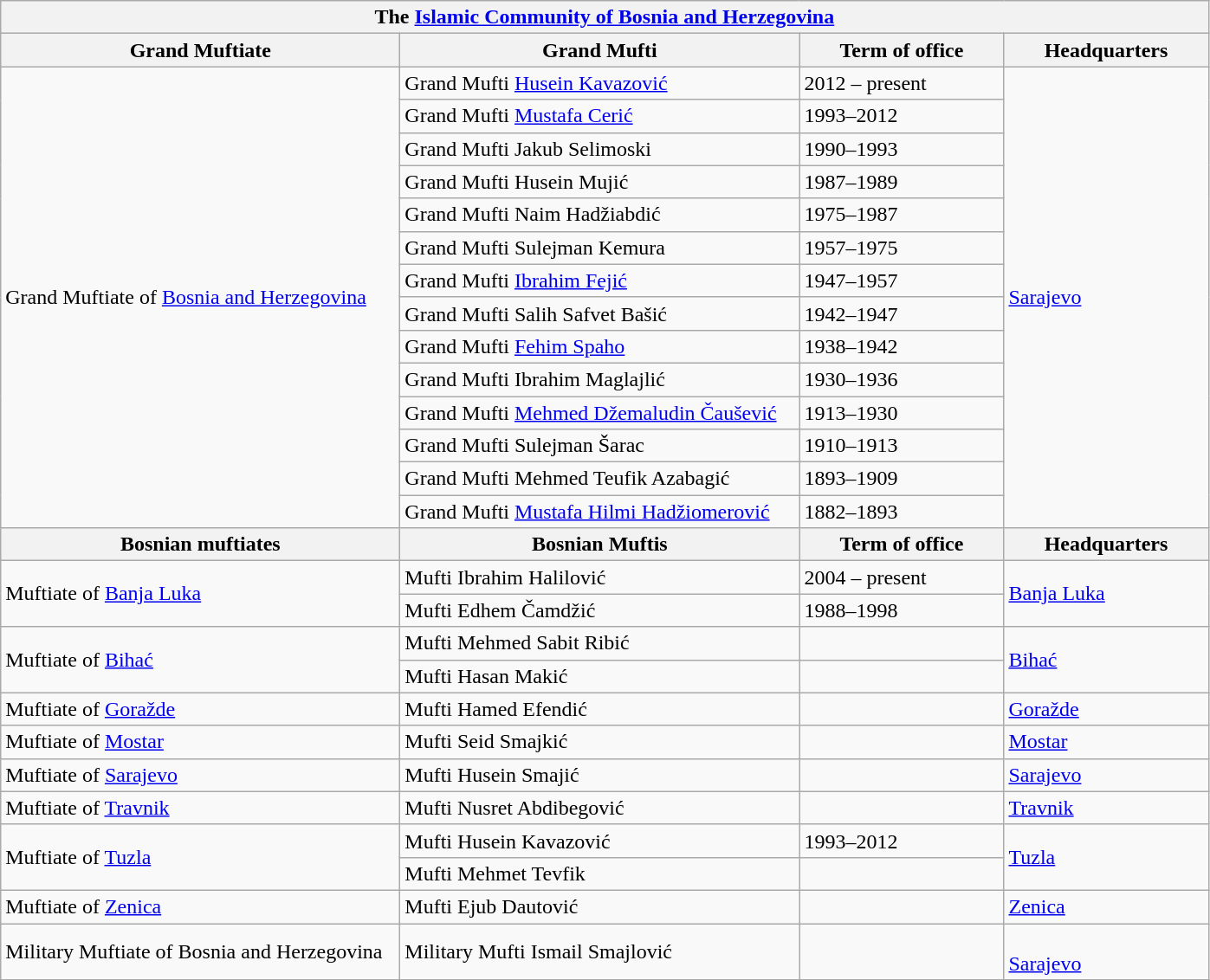<table class=wikitable>
<tr>
<th colspan=4>The <a href='#'>Islamic Community of Bosnia and Herzegovina</a></th>
</tr>
<tr>
<th scope="row"  width="300">Grand Muftiate</th>
<th scope="row"  width="300">Grand Mufti</th>
<th scope="row"  width="150">Term of office</th>
<th scope="row"  width="150">Headquarters</th>
</tr>
<tr>
<td rowspan= "14">Grand Muftiate of <a href='#'>Bosnia and Herzegovina</a></td>
<td>Grand Mufti <a href='#'>Husein Kavazović</a></td>
<td>2012 – present</td>
<td rowspan= "14"><a href='#'>Sarajevo</a></td>
</tr>
<tr>
<td>Grand Mufti <a href='#'>Mustafa Cerić</a></td>
<td>1993–2012</td>
</tr>
<tr>
<td>Grand Mufti Jakub Selimoski</td>
<td>1990–1993</td>
</tr>
<tr>
<td>Grand Mufti Husein Mujić</td>
<td>1987–1989</td>
</tr>
<tr>
<td>Grand Mufti Naim Hadžiabdić</td>
<td>1975–1987</td>
</tr>
<tr>
<td>Grand Mufti Sulejman Kemura</td>
<td>1957–1975</td>
</tr>
<tr>
<td>Grand Mufti <a href='#'>Ibrahim Fejić</a></td>
<td>1947–1957</td>
</tr>
<tr>
<td>Grand Mufti Salih Safvet Bašić</td>
<td>1942–1947</td>
</tr>
<tr>
<td>Grand Mufti <a href='#'>Fehim Spaho</a></td>
<td>1938–1942</td>
</tr>
<tr>
<td>Grand Mufti Ibrahim Maglajlić</td>
<td>1930–1936</td>
</tr>
<tr>
<td>Grand Mufti <a href='#'>Mehmed Džemaludin Čaušević</a></td>
<td>1913–1930</td>
</tr>
<tr>
<td>Grand Mufti Sulejman Šarac</td>
<td>1910–1913</td>
</tr>
<tr>
<td>Grand Mufti Mehmed Teufik Azabagić</td>
<td>1893–1909</td>
</tr>
<tr>
<td>Grand Mufti <a href='#'>Mustafa Hilmi Hadžiomerović</a></td>
<td>1882–1893</td>
</tr>
<tr>
<th scope="col" width="300">Bosnian muftiates</th>
<th scope="col" width="300">Bosnian Muftis</th>
<th scope="col" width="150">Term of office</th>
<th scope="col" width="150">Headquarters</th>
</tr>
<tr>
<td rowspan= "2">Muftiate of <a href='#'>Banja Luka</a></td>
<td>Mufti Ibrahim Halilović</td>
<td>2004 – present</td>
<td rowspan= "2"><a href='#'>Banja Luka</a></td>
</tr>
<tr>
<td>Mufti Edhem Čamdžić</td>
<td>1988–1998</td>
</tr>
<tr>
<td rowspan= "2">Muftiate of <a href='#'>Bihać</a></td>
<td>Mufti Mehmed Sabit Ribić</td>
<td></td>
<td rowspan= "2"><a href='#'>Bihać</a></td>
</tr>
<tr>
<td>Mufti Hasan Makić</td>
<td></td>
</tr>
<tr>
<td rowspan= "1">Muftiate of <a href='#'>Goražde</a></td>
<td>Mufti Hamed Efendić</td>
<td></td>
<td rowspan= "1"><a href='#'>Goražde</a></td>
</tr>
<tr>
<td rowspan= "1">Muftiate of <a href='#'>Mostar</a></td>
<td>Mufti Seid Smajkić</td>
<td></td>
<td rowspan= "1"><a href='#'>Mostar</a></td>
</tr>
<tr>
<td rowspan= "1">Muftiate of <a href='#'>Sarajevo</a></td>
<td>Mufti Husein Smajić</td>
<td></td>
<td rowspan= "1"><a href='#'>Sarajevo</a></td>
</tr>
<tr>
<td rowspan= "1">Muftiate of <a href='#'>Travnik</a></td>
<td>Mufti Nusret Abdibegović</td>
<td></td>
<td rowspan= "1"><a href='#'>Travnik</a></td>
</tr>
<tr>
<td rowspan= "2">Muftiate of <a href='#'>Tuzla</a></td>
<td>Mufti Husein Kavazović</td>
<td>1993–2012</td>
<td rowspan= "2"><a href='#'>Tuzla</a></td>
</tr>
<tr>
<td>Mufti Mehmet Tevfik</td>
<td></td>
</tr>
<tr>
<td rowspan= "1">Muftiate of <a href='#'>Zenica</a></td>
<td>Mufti Ejub Dautović</td>
<td></td>
<td rowspan= "1"><a href='#'>Zenica</a></td>
</tr>
<tr>
<td rowspan= "1">Military Muftiate of Bosnia and Herzegovina</td>
<td>Military Mufti Ismail Smajlović</td>
<td></td>
<td rowspan= "1"><br><a href='#'>Sarajevo</a></td>
</tr>
</table>
